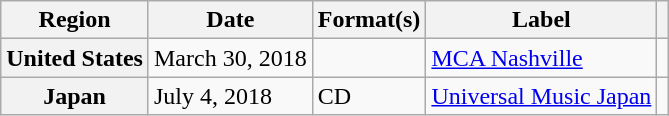<table class="wikitable plainrowheaders">
<tr>
<th scope="col">Region</th>
<th scope="col">Date</th>
<th scope="col">Format(s)</th>
<th scope="col">Label</th>
<th scope="col"></th>
</tr>
<tr>
<th scope="row">United States</th>
<td>March 30, 2018</td>
<td></td>
<td><a href='#'>MCA Nashville</a></td>
<td></td>
</tr>
<tr>
<th scope="row">Japan</th>
<td>July 4, 2018</td>
<td>CD</td>
<td><a href='#'>Universal Music Japan</a></td>
<td></td>
</tr>
</table>
